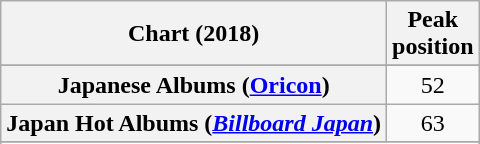<table class="wikitable sortable plainrowheaders" style="text-align:center">
<tr>
<th scope="col">Chart (2018)</th>
<th scope="col">Peak<br>position</th>
</tr>
<tr>
</tr>
<tr>
<th scope="row">Japanese Albums (<a href='#'>Oricon</a>)</th>
<td>52</td>
</tr>
<tr>
<th scope="row">Japan Hot Albums (<em><a href='#'>Billboard Japan</a></em>)</th>
<td>63</td>
</tr>
<tr>
</tr>
<tr>
</tr>
<tr>
</tr>
<tr>
</tr>
<tr>
</tr>
</table>
